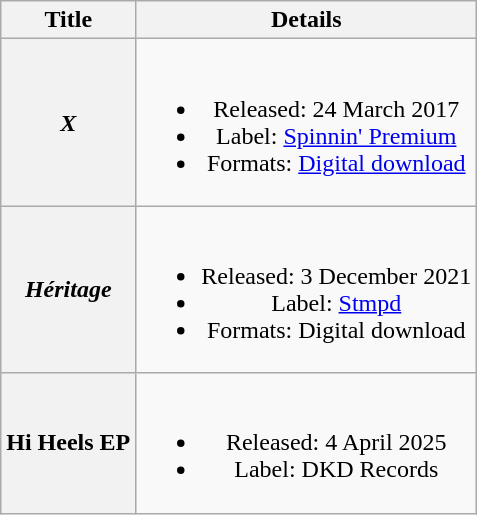<table class="wikitable plainrowheaders" style="text-align:center;">
<tr>
<th scope="col">Title</th>
<th scope="col">Details</th>
</tr>
<tr>
<th scope="row"><em>X</em></th>
<td><br><ul><li>Released: 24 March 2017</li><li>Label: <a href='#'>Spinnin' Premium</a></li><li>Formats: <a href='#'>Digital download</a></li></ul></td>
</tr>
<tr>
<th scope="row"><em>Héritage</em></th>
<td><br><ul><li>Released: 3 December 2021</li><li>Label: <a href='#'>Stmpd</a></li><li>Formats: Digital download</li></ul></td>
</tr>
<tr>
<th>Hi Heels EP</th>
<td><br><ul><li>Released: 4 April 2025 </li><li>Label: DKD Records</li></ul></td>
</tr>
</table>
